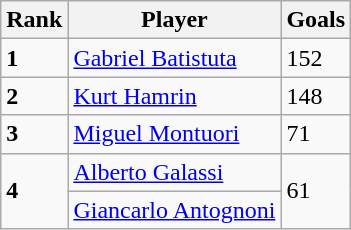<table class="wikitable">
<tr>
<th>Rank</th>
<th>Player</th>
<th>Goals</th>
</tr>
<tr>
<td><strong>1</strong></td>
<td> <a href='#'>Gabriel Batistuta</a></td>
<td>152</td>
</tr>
<tr>
<td><strong>2</strong></td>
<td> <a href='#'>Kurt Hamrin</a></td>
<td>148</td>
</tr>
<tr>
<td><strong>3</strong></td>
<td> <a href='#'>Miguel Montuori</a></td>
<td>71</td>
</tr>
<tr>
<td rowspan="2"><strong>4</strong></td>
<td> <a href='#'>Alberto Galassi</a></td>
<td rowspan="2">61</td>
</tr>
<tr>
<td> <a href='#'>Giancarlo Antognoni</a></td>
</tr>
</table>
